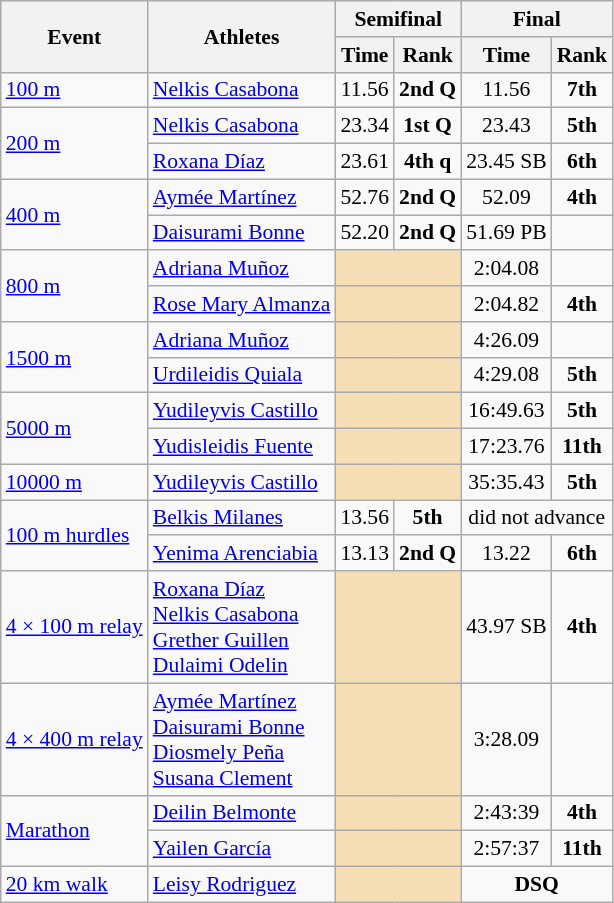<table class="wikitable" style="font-size:90%">
<tr>
<th rowspan=2>Event</th>
<th rowspan=2>Athletes</th>
<th colspan=2>Semifinal</th>
<th colspan=2>Final</th>
</tr>
<tr>
<th>Time</th>
<th>Rank</th>
<th>Time</th>
<th>Rank</th>
</tr>
<tr>
<td><a href='#'>100 m</a></td>
<td><a href='#'>Nelkis Casabona</a></td>
<td align=center>11.56</td>
<td align=center><strong>2nd Q</strong></td>
<td align=center>11.56</td>
<td align=center><strong>7th</strong></td>
</tr>
<tr>
<td rowspan=2><a href='#'>200 m</a></td>
<td><a href='#'>Nelkis Casabona</a></td>
<td align=center>23.34</td>
<td align=center><strong>1st Q</strong></td>
<td align=center>23.43</td>
<td align=center><strong>5th</strong></td>
</tr>
<tr>
<td><a href='#'>Roxana Díaz</a></td>
<td align=center>23.61</td>
<td align=center><strong>4th q</strong></td>
<td align=center>23.45 SB</td>
<td align=center><strong>6th</strong></td>
</tr>
<tr>
<td rowspan=2><a href='#'>400 m</a></td>
<td><a href='#'>Aymée Martínez</a></td>
<td align=center>52.76</td>
<td align=center><strong>2nd Q</strong></td>
<td align=center>52.09</td>
<td align=center><strong>4th</strong></td>
</tr>
<tr>
<td><a href='#'>Daisurami Bonne</a></td>
<td align=center>52.20</td>
<td align=center><strong>2nd Q</strong></td>
<td align=center>51.69 PB</td>
<td align=center></td>
</tr>
<tr>
<td rowspan=2><a href='#'>800 m</a></td>
<td><a href='#'>Adriana Muñoz</a></td>
<td align=center colspan=2 bgcolor=wheat></td>
<td align=center>2:04.08</td>
<td align=center></td>
</tr>
<tr>
<td><a href='#'>Rose Mary Almanza</a></td>
<td align=center colspan=2 bgcolor=wheat></td>
<td align=center>2:04.82</td>
<td align=center><strong>4th</strong></td>
</tr>
<tr>
<td rowspan=2><a href='#'>1500 m</a></td>
<td><a href='#'>Adriana Muñoz</a></td>
<td align=center colspan=2 bgcolor=wheat></td>
<td align=center>4:26.09</td>
<td align=center></td>
</tr>
<tr>
<td><a href='#'>Urdileidis Quiala</a></td>
<td align=center colspan=2 bgcolor=wheat></td>
<td align=center>4:29.08</td>
<td align=center><strong>5th</strong></td>
</tr>
<tr>
<td rowspan=2><a href='#'>5000 m</a></td>
<td><a href='#'>Yudileyvis Castillo</a></td>
<td align=center colspan=2 bgcolor=wheat></td>
<td align=center>16:49.63</td>
<td align=center><strong>5th</strong></td>
</tr>
<tr>
<td><a href='#'>Yudisleidis Fuente</a></td>
<td align=center colspan=2 bgcolor=wheat></td>
<td align=center>17:23.76</td>
<td align=center><strong>11th</strong></td>
</tr>
<tr>
<td><a href='#'>10000 m</a></td>
<td><a href='#'>Yudileyvis Castillo</a></td>
<td colspan=2 bgcolor=wheat></td>
<td align=center>35:35.43</td>
<td align=center><strong>5th</strong></td>
</tr>
<tr>
<td rowspan=2><a href='#'>100 m hurdles</a></td>
<td><a href='#'>Belkis Milanes</a></td>
<td align=center>13.56</td>
<td align=center><strong>5th</strong></td>
<td align=center colspan=2>did not advance</td>
</tr>
<tr>
<td><a href='#'>Yenima Arenciabia</a></td>
<td align=center>13.13</td>
<td align=center><strong>2nd Q</strong></td>
<td align=center>13.22</td>
<td align=center><strong>6th</strong></td>
</tr>
<tr>
<td><a href='#'>4 × 100 m relay</a></td>
<td><a href='#'>Roxana Díaz</a><br><a href='#'>Nelkis Casabona</a><br><a href='#'>Grether Guillen</a><br><a href='#'>Dulaimi Odelin</a></td>
<td align=center bgcolor=wheat colspan=2></td>
<td align=center>43.97 SB</td>
<td align=center><strong>4th</strong></td>
</tr>
<tr>
<td><a href='#'>4 × 400 m relay</a></td>
<td><a href='#'>Aymée Martínez</a><br><a href='#'>Daisurami Bonne</a><br><a href='#'>Diosmely Peña</a><br><a href='#'>Susana Clement</a></td>
<td align=center bgcolor=wheat colspan=2></td>
<td align=center>3:28.09</td>
<td align=center></td>
</tr>
<tr>
<td rowspan=2><a href='#'>Marathon</a></td>
<td><a href='#'>Deilin Belmonte</a></td>
<td align=center colspan=2 bgcolor=wheat></td>
<td align=center>2:43:39</td>
<td align=center><strong>4th</strong></td>
</tr>
<tr>
<td><a href='#'>Yailen García</a></td>
<td align=center colspan=2 bgcolor=wheat></td>
<td align=center>2:57:37</td>
<td align=center><strong>11th</strong></td>
</tr>
<tr>
<td><a href='#'>20 km walk</a></td>
<td><a href='#'>Leisy Rodriguez</a></td>
<td align=center colspan=2 bgcolor=wheat></td>
<td align=center colspan=2><strong>DSQ</strong></td>
</tr>
</table>
